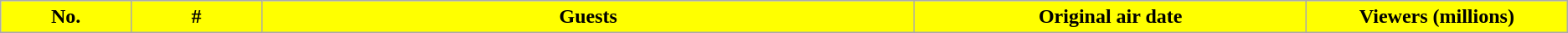<table class="wikitable plainrowheaders">
<tr>
<th style="background: #FFFF00;width:5%;">No.</th>
<th style="background: #FFFF00;width:5%;">#</th>
<th style="background: #FFFF00;width:25%;">Guests</th>
<th style="background: #FFFF00;width:15%;">Original air date</th>
<th style="background: #FFFF00;width:10%;">Viewers (millions)<br>









</th>
</tr>
</table>
